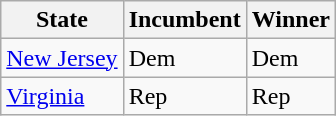<table class="wikitable sortable">
<tr>
<th>State</th>
<th>Incumbent</th>
<th>Winner</th>
</tr>
<tr>
<td><a href='#'>New Jersey</a></td>
<td>Dem</td>
<td>Dem</td>
</tr>
<tr>
<td><a href='#'>Virginia</a></td>
<td>Rep</td>
<td>Rep</td>
</tr>
</table>
